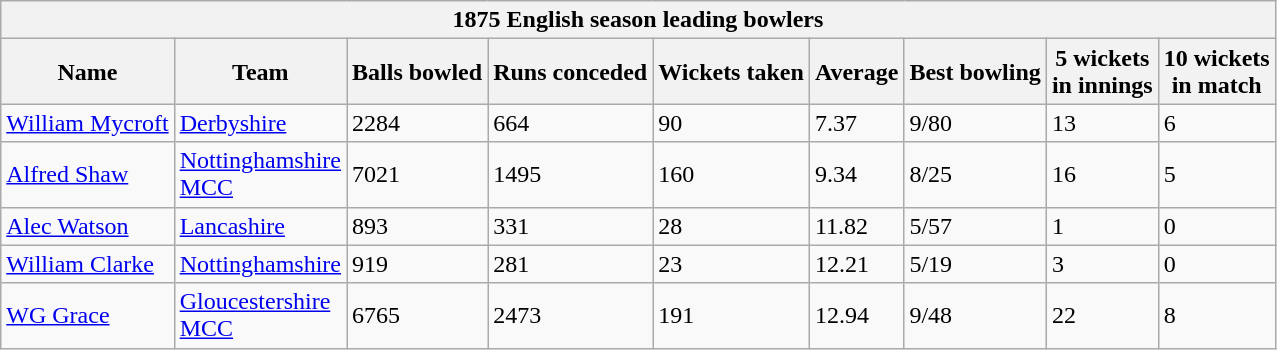<table class="wikitable">
<tr>
<th bgcolor="#efefef" colspan="9">1875 English season leading bowlers</th>
</tr>
<tr bgcolor="#efefef">
<th>Name</th>
<th>Team</th>
<th>Balls bowled</th>
<th>Runs conceded</th>
<th>Wickets taken</th>
<th>Average</th>
<th>Best bowling</th>
<th>5 wickets<br>in innings</th>
<th>10 wickets<br>in match</th>
</tr>
<tr>
<td><a href='#'>William Mycroft</a></td>
<td><a href='#'>Derbyshire</a></td>
<td>2284</td>
<td>664</td>
<td>90</td>
<td>7.37</td>
<td>9/80</td>
<td>13</td>
<td>6</td>
</tr>
<tr>
<td><a href='#'>Alfred Shaw</a></td>
<td><a href='#'>Nottinghamshire</a><br><a href='#'>MCC</a></td>
<td>7021</td>
<td>1495</td>
<td>160</td>
<td>9.34</td>
<td>8/25</td>
<td>16</td>
<td>5</td>
</tr>
<tr>
<td><a href='#'>Alec Watson</a></td>
<td><a href='#'>Lancashire</a></td>
<td>893</td>
<td>331</td>
<td>28</td>
<td>11.82</td>
<td>5/57</td>
<td>1</td>
<td>0</td>
</tr>
<tr>
<td><a href='#'>William Clarke</a></td>
<td><a href='#'>Nottinghamshire</a></td>
<td>919</td>
<td>281</td>
<td>23</td>
<td>12.21</td>
<td>5/19</td>
<td>3</td>
<td>0</td>
</tr>
<tr>
<td><a href='#'>WG Grace</a></td>
<td><a href='#'>Gloucestershire</a><br><a href='#'>MCC</a></td>
<td>6765</td>
<td>2473</td>
<td>191</td>
<td>12.94</td>
<td>9/48</td>
<td>22</td>
<td>8</td>
</tr>
</table>
